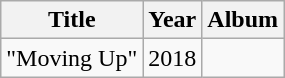<table class="wikitable">
<tr>
<th>Title</th>
<th>Year</th>
<th>Album</th>
</tr>
<tr>
<td>"Moving Up"</td>
<td>2018</td>
<td></td>
</tr>
</table>
